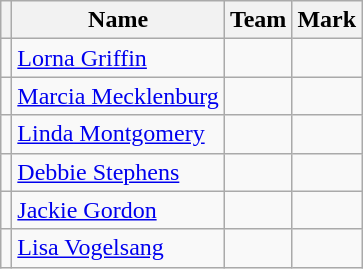<table class=wikitable>
<tr>
<th></th>
<th>Name</th>
<th>Team</th>
<th>Mark</th>
</tr>
<tr>
<td></td>
<td><a href='#'>Lorna Griffin</a></td>
<td></td>
<td></td>
</tr>
<tr>
<td></td>
<td><a href='#'>Marcia Mecklenburg</a></td>
<td></td>
<td></td>
</tr>
<tr>
<td></td>
<td><a href='#'>Linda Montgomery</a></td>
<td></td>
<td></td>
</tr>
<tr>
<td></td>
<td><a href='#'>Debbie Stephens</a></td>
<td></td>
<td></td>
</tr>
<tr>
<td></td>
<td><a href='#'>Jackie Gordon</a></td>
<td></td>
<td></td>
</tr>
<tr>
<td></td>
<td><a href='#'>Lisa Vogelsang</a></td>
<td></td>
<td></td>
</tr>
</table>
